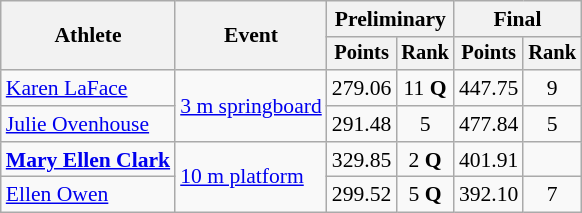<table class=wikitable style=font-size:90%;text-align:center>
<tr>
<th rowspan=2>Athlete</th>
<th rowspan=2>Event</th>
<th colspan=2>Preliminary</th>
<th colspan=2>Final</th>
</tr>
<tr style=font-size:95%>
<th>Points</th>
<th>Rank</th>
<th>Points</th>
<th>Rank</th>
</tr>
<tr>
<td align=left><a href='#'>Karen LaFace</a></td>
<td align=left rowspan=2><a href='#'>3 m springboard</a></td>
<td>279.06</td>
<td>11 <strong>Q</strong></td>
<td>447.75</td>
<td>9</td>
</tr>
<tr>
<td align=left><a href='#'>Julie Ovenhouse</a></td>
<td>291.48</td>
<td>5</td>
<td>477.84</td>
<td>5</td>
</tr>
<tr>
<td align=left><strong><a href='#'>Mary Ellen Clark</a></strong></td>
<td align=left rowspan=2><a href='#'>10 m platform</a></td>
<td>329.85</td>
<td>2 <strong>Q</strong></td>
<td>401.91</td>
<td></td>
</tr>
<tr>
<td align=left><a href='#'>Ellen Owen</a></td>
<td>299.52</td>
<td>5 <strong>Q</strong></td>
<td>392.10</td>
<td>7</td>
</tr>
</table>
